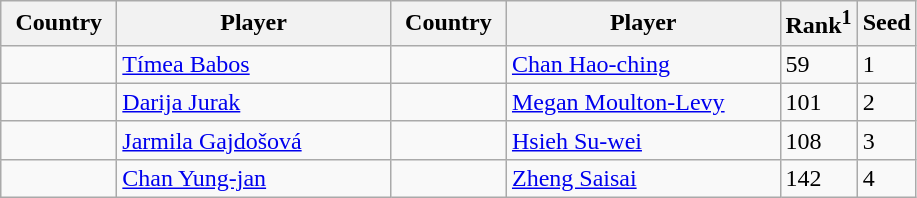<table class="sortable wikitable">
<tr>
<th width="70">Country</th>
<th width="175">Player</th>
<th width="70">Country</th>
<th width="175">Player</th>
<th>Rank<sup>1</sup></th>
<th>Seed</th>
</tr>
<tr>
<td></td>
<td><a href='#'>Tímea Babos</a></td>
<td></td>
<td><a href='#'>Chan Hao-ching</a></td>
<td>59</td>
<td>1</td>
</tr>
<tr>
<td></td>
<td><a href='#'>Darija Jurak</a></td>
<td></td>
<td><a href='#'>Megan Moulton-Levy</a></td>
<td>101</td>
<td>2</td>
</tr>
<tr>
<td></td>
<td><a href='#'>Jarmila Gajdošová</a></td>
<td></td>
<td><a href='#'>Hsieh Su-wei</a></td>
<td>108</td>
<td>3</td>
</tr>
<tr>
<td></td>
<td><a href='#'>Chan Yung-jan</a></td>
<td></td>
<td><a href='#'>Zheng Saisai</a></td>
<td>142</td>
<td>4</td>
</tr>
</table>
